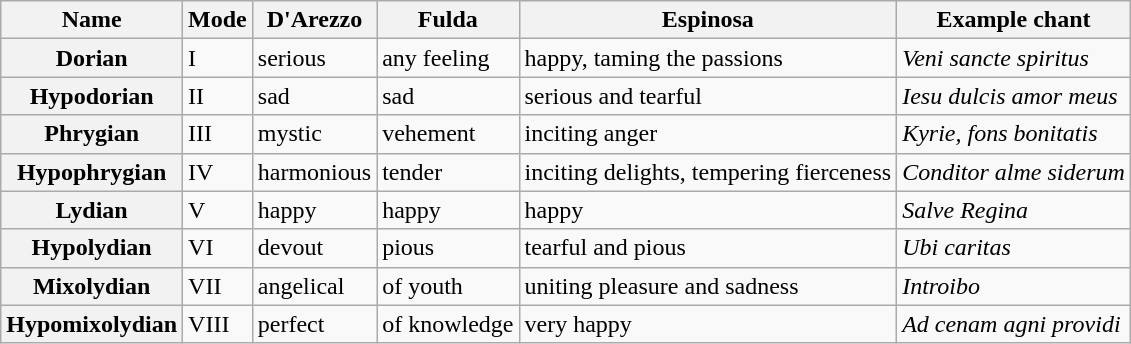<table class="wikitable">
<tr>
<th>Name</th>
<th>Mode</th>
<th>D'Arezzo</th>
<th>Fulda</th>
<th>Espinosa</th>
<th>Example chant</th>
</tr>
<tr>
<th>Dorian</th>
<td>I</td>
<td>serious</td>
<td>any feeling</td>
<td>happy, taming the passions</td>
<td> <em>Veni sancte spiritus</em></td>
</tr>
<tr>
<th>Hypodorian</th>
<td>II</td>
<td>sad</td>
<td>sad</td>
<td>serious and tearful</td>
<td> <em>Iesu dulcis amor meus</em></td>
</tr>
<tr>
<th>Phrygian</th>
<td>III</td>
<td>mystic</td>
<td>vehement</td>
<td>inciting anger</td>
<td> <em>Kyrie, fons bonitatis</em></td>
</tr>
<tr>
<th>Hypophrygian</th>
<td>IV</td>
<td>harmonious</td>
<td>tender</td>
<td>inciting delights, tempering fierceness</td>
<td> <em>Conditor alme siderum</em></td>
</tr>
<tr>
<th>Lydian</th>
<td>V</td>
<td>happy</td>
<td>happy</td>
<td>happy</td>
<td> <em>Salve Regina</em></td>
</tr>
<tr>
<th>Hypolydian</th>
<td>VI</td>
<td>devout</td>
<td>pious</td>
<td>tearful and pious</td>
<td> <em>Ubi caritas</em></td>
</tr>
<tr>
<th>Mixolydian</th>
<td>VII</td>
<td>angelical</td>
<td>of youth</td>
<td>uniting pleasure and sadness</td>
<td> <em>Introibo</em></td>
</tr>
<tr>
<th>Hypomixolydian</th>
<td>VIII</td>
<td>perfect</td>
<td>of knowledge</td>
<td>very happy</td>
<td> <em>Ad cenam agni providi</em></td>
</tr>
</table>
